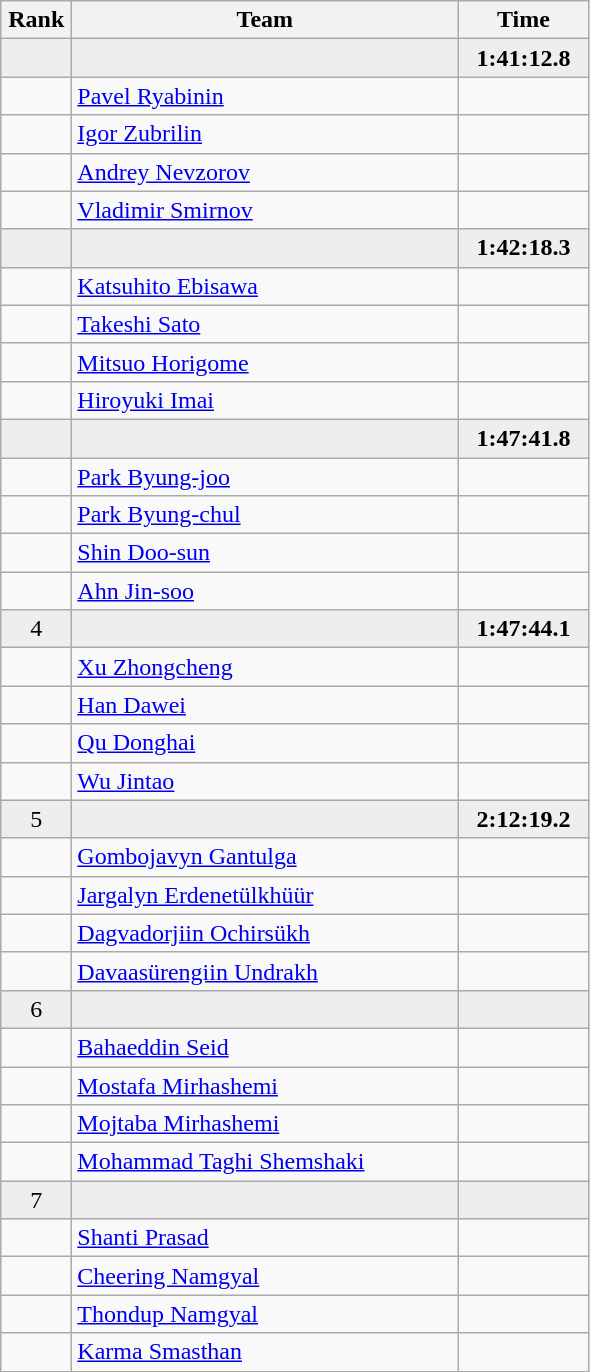<table class=wikitable style="text-align:center">
<tr>
<th width=40>Rank</th>
<th width=250>Team</th>
<th width=80>Time</th>
</tr>
<tr bgcolor=eeeeee>
<td></td>
<td align=left></td>
<td><strong>1:41:12.8</strong></td>
</tr>
<tr>
<td></td>
<td align=left><a href='#'>Pavel Ryabinin</a></td>
<td></td>
</tr>
<tr>
<td></td>
<td align=left><a href='#'>Igor Zubrilin</a></td>
<td></td>
</tr>
<tr>
<td></td>
<td align=left><a href='#'>Andrey Nevzorov</a></td>
<td></td>
</tr>
<tr>
<td></td>
<td align=left><a href='#'>Vladimir Smirnov</a></td>
<td></td>
</tr>
<tr bgcolor=eeeeee>
<td></td>
<td align=left></td>
<td><strong>1:42:18.3</strong></td>
</tr>
<tr>
<td></td>
<td align=left><a href='#'>Katsuhito Ebisawa</a></td>
<td></td>
</tr>
<tr>
<td></td>
<td align=left><a href='#'>Takeshi Sato</a></td>
<td></td>
</tr>
<tr>
<td></td>
<td align=left><a href='#'>Mitsuo Horigome</a></td>
<td></td>
</tr>
<tr>
<td></td>
<td align=left><a href='#'>Hiroyuki Imai</a></td>
<td></td>
</tr>
<tr bgcolor=eeeeee>
<td></td>
<td align=left></td>
<td><strong>1:47:41.8</strong></td>
</tr>
<tr>
<td></td>
<td align=left><a href='#'>Park Byung-joo</a></td>
<td></td>
</tr>
<tr>
<td></td>
<td align=left><a href='#'>Park Byung-chul</a></td>
<td></td>
</tr>
<tr>
<td></td>
<td align=left><a href='#'>Shin Doo-sun</a></td>
<td></td>
</tr>
<tr>
<td></td>
<td align=left><a href='#'>Ahn Jin-soo</a></td>
<td></td>
</tr>
<tr bgcolor=eeeeee>
<td>4</td>
<td align=left></td>
<td><strong>1:47:44.1</strong></td>
</tr>
<tr>
<td></td>
<td align=left><a href='#'>Xu Zhongcheng</a></td>
<td></td>
</tr>
<tr>
<td></td>
<td align=left><a href='#'>Han Dawei</a></td>
<td></td>
</tr>
<tr>
<td></td>
<td align=left><a href='#'>Qu Donghai</a></td>
<td></td>
</tr>
<tr>
<td></td>
<td align=left><a href='#'>Wu Jintao</a></td>
<td></td>
</tr>
<tr bgcolor=eeeeee>
<td>5</td>
<td align=left></td>
<td><strong>2:12:19.2</strong></td>
</tr>
<tr>
<td></td>
<td align=left><a href='#'>Gombojavyn Gantulga</a></td>
<td></td>
</tr>
<tr>
<td></td>
<td align=left><a href='#'>Jargalyn Erdenetülkhüür</a></td>
<td></td>
</tr>
<tr>
<td></td>
<td align=left><a href='#'>Dagvadorjiin Ochirsükh</a></td>
<td></td>
</tr>
<tr>
<td></td>
<td align=left><a href='#'>Davaasürengiin Undrakh</a></td>
<td></td>
</tr>
<tr bgcolor=eeeeee>
<td>6</td>
<td align=left></td>
<td></td>
</tr>
<tr>
<td></td>
<td align=left><a href='#'>Bahaeddin Seid</a></td>
<td></td>
</tr>
<tr>
<td></td>
<td align=left><a href='#'>Mostafa Mirhashemi</a></td>
<td></td>
</tr>
<tr>
<td></td>
<td align=left><a href='#'>Mojtaba Mirhashemi</a></td>
<td></td>
</tr>
<tr>
<td></td>
<td align=left><a href='#'>Mohammad Taghi Shemshaki</a></td>
<td></td>
</tr>
<tr bgcolor=eeeeee>
<td>7</td>
<td align=left></td>
<td></td>
</tr>
<tr>
<td></td>
<td align=left><a href='#'>Shanti Prasad</a></td>
<td></td>
</tr>
<tr>
<td></td>
<td align=left><a href='#'>Cheering Namgyal</a></td>
<td></td>
</tr>
<tr>
<td></td>
<td align=left><a href='#'>Thondup Namgyal</a></td>
<td></td>
</tr>
<tr>
<td></td>
<td align=left><a href='#'>Karma Smasthan</a></td>
<td></td>
</tr>
</table>
